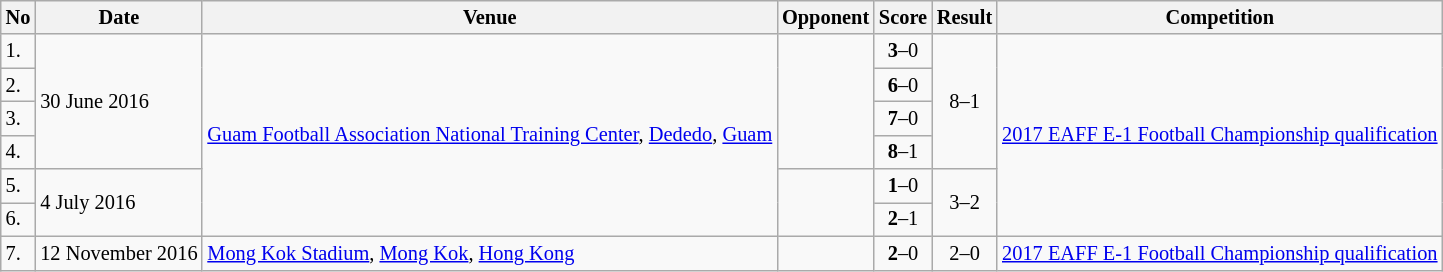<table class="wikitable" style="font-size:85%;">
<tr>
<th>No</th>
<th>Date</th>
<th>Venue</th>
<th>Opponent</th>
<th>Score</th>
<th>Result</th>
<th>Competition</th>
</tr>
<tr>
<td>1.</td>
<td rowspan="4">30 June 2016</td>
<td rowspan="6"><a href='#'>Guam Football Association National Training Center</a>, <a href='#'>Dededo</a>,  <a href='#'>Guam</a></td>
<td rowspan="4"></td>
<td align=center><strong>3</strong>–0</td>
<td rowspan="4" style="text-align:center">8–1</td>
<td rowspan="6"><a href='#'>2017 EAFF E-1 Football Championship qualification</a></td>
</tr>
<tr>
<td>2.</td>
<td align=center><strong>6</strong>–0</td>
</tr>
<tr>
<td>3.</td>
<td align=center><strong>7</strong>–0</td>
</tr>
<tr>
<td>4.</td>
<td align=center><strong>8</strong>–1</td>
</tr>
<tr>
<td>5.</td>
<td rowspan="2">4 July 2016</td>
<td rowspan="2"></td>
<td align=center><strong>1</strong>–0</td>
<td rowspan="2" style="text-align:center">3–2</td>
</tr>
<tr>
<td>6.</td>
<td align=center><strong>2</strong>–1</td>
</tr>
<tr>
<td>7.</td>
<td>12 November 2016</td>
<td><a href='#'>Mong Kok Stadium</a>, <a href='#'>Mong Kok</a>, <a href='#'>Hong Kong</a></td>
<td></td>
<td align=center><strong>2</strong>–0</td>
<td align=center>2–0</td>
<td><a href='#'>2017 EAFF E-1 Football Championship qualification</a></td>
</tr>
</table>
